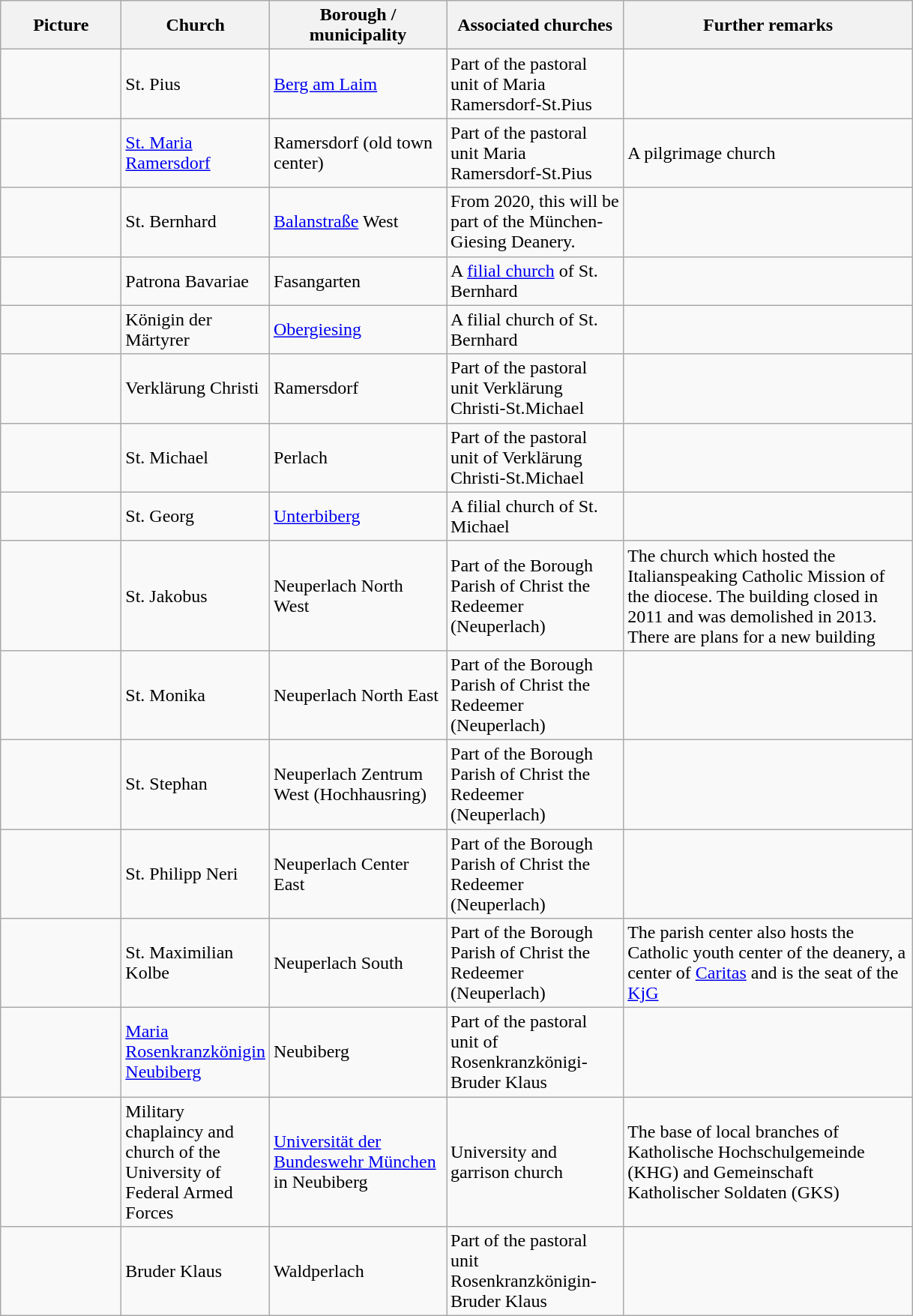<table class="wikitable" style="margin-bottom: 10px;">
<tr>
<th style="width: 100px;">Picture</th>
<th style="width: 100px;">Church</th>
<th style="width: 150px;">Borough / municipality</th>
<th style="width: 150px;">Associated churches</th>
<th style="width: 250px;">Further remarks</th>
</tr>
<tr>
<td></td>
<td>St. Pius</td>
<td><a href='#'>Berg am Laim</a></td>
<td>Part of the pastoral unit of Maria Ramersdorf-St.Pius</td>
<td></td>
</tr>
<tr>
<td></td>
<td><a href='#'>St. Maria Ramersdorf</a></td>
<td>Ramersdorf (old town center)</td>
<td>Part of the pastoral unit Maria Ramersdorf-St.Pius</td>
<td>A pilgrimage church</td>
</tr>
<tr>
<td></td>
<td>St. Bernhard</td>
<td><a href='#'>Balanstraße</a> West</td>
<td>From 2020, this will be part of the München-Giesing Deanery.</td>
<td></td>
</tr>
<tr>
<td></td>
<td>Patrona Bavariae</td>
<td>Fasangarten</td>
<td>A <a href='#'>filial church</a> of St. Bernhard</td>
<td></td>
</tr>
<tr>
<td></td>
<td>Königin der Märtyrer</td>
<td><a href='#'>Obergiesing</a></td>
<td>A filial church of St. Bernhard</td>
<td></td>
</tr>
<tr>
<td></td>
<td>Verklärung Christi</td>
<td>Ramersdorf</td>
<td>Part of the pastoral unit Verklärung Christi-St.Michael</td>
<td></td>
</tr>
<tr>
<td></td>
<td>St. Michael</td>
<td>Perlach</td>
<td>Part of the pastoral unit of Verklärung Christi-St.Michael</td>
<td></td>
</tr>
<tr>
<td></td>
<td>St. Georg</td>
<td><a href='#'>Unterbiberg</a></td>
<td>A filial church of St. Michael</td>
<td></td>
</tr>
<tr>
<td></td>
<td>St. Jakobus</td>
<td>Neuperlach North West</td>
<td>Part of the Borough Parish of Christ the Redeemer (Neuperlach)</td>
<td>The church which hosted the Italianspeaking Catholic Mission of the diocese. The building closed in 2011 and was demolished in 2013. There are plans for a new building</td>
</tr>
<tr>
<td></td>
<td>St. Monika</td>
<td>Neuperlach North East</td>
<td>Part of the Borough Parish of Christ the Redeemer (Neuperlach)</td>
<td></td>
</tr>
<tr>
<td></td>
<td>St. Stephan</td>
<td>Neuperlach Zentrum West (Hochhausring)</td>
<td>Part of the Borough Parish of Christ the Redeemer (Neuperlach)</td>
<td></td>
</tr>
<tr>
<td></td>
<td>St. Philipp Neri</td>
<td>Neuperlach Center East</td>
<td>Part of the Borough Parish of Christ the Redeemer (Neuperlach)</td>
<td></td>
</tr>
<tr>
<td></td>
<td>St. Maximilian Kolbe</td>
<td>Neuperlach South</td>
<td>Part of the Borough Parish of Christ the Redeemer (Neuperlach)</td>
<td>The parish center also hosts the Catholic youth center of the deanery, a center of <a href='#'>Caritas</a> and is the seat of the <a href='#'>KjG</a></td>
</tr>
<tr>
<td></td>
<td><a href='#'>Maria Rosenkranzkönigin Neubiberg</a></td>
<td>Neubiberg</td>
<td>Part of the pastoral unit of Rosenkranzkönigi-Bruder Klaus</td>
<td></td>
</tr>
<tr>
<td></td>
<td>Military chaplaincy and church of the University of Federal Armed Forces</td>
<td><a href='#'>Universität der Bundeswehr München</a> in Neubiberg</td>
<td>University and garrison church</td>
<td>The base of local branches of Katholische Hochschulgemeinde (KHG) and Gemeinschaft Katholischer Soldaten (GKS)</td>
</tr>
<tr>
<td></td>
<td>Bruder Klaus</td>
<td>Waldperlach</td>
<td>Part of the pastoral unit Rosenkranzkönigin-Bruder Klaus</td>
<td></td>
</tr>
</table>
